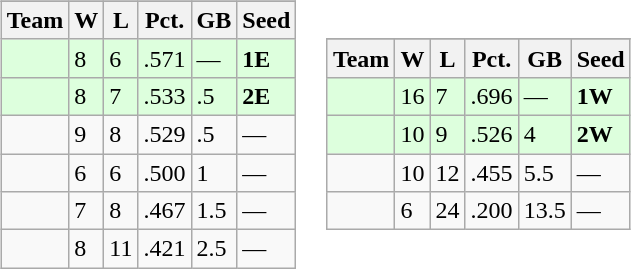<table>
<tr>
<td><br><table class=wikitable>
<tr>
</tr>
<tr>
<th>Team</th>
<th>W</th>
<th>L</th>
<th>Pct.</th>
<th>GB</th>
<th>Seed</th>
</tr>
<tr bgcolor=ddffdd>
<td></td>
<td>8</td>
<td>6</td>
<td>.571</td>
<td>—</td>
<td><strong>1E</strong></td>
</tr>
<tr bgcolor=ddffdd>
<td></td>
<td>8</td>
<td>7</td>
<td>.533</td>
<td>.5</td>
<td><strong>2E</strong></td>
</tr>
<tr>
<td></td>
<td>9</td>
<td>8</td>
<td>.529</td>
<td>.5</td>
<td>—</td>
</tr>
<tr>
<td></td>
<td>6</td>
<td>6</td>
<td>.500</td>
<td>1</td>
<td>—</td>
</tr>
<tr>
<td></td>
<td>7</td>
<td>8</td>
<td>.467</td>
<td>1.5</td>
<td>—</td>
</tr>
<tr>
<td></td>
<td>8</td>
<td>11</td>
<td>.421</td>
<td>2.5</td>
<td>—</td>
</tr>
</table>
</td>
<td><br><table class="wikitable">
<tr>
</tr>
<tr>
<th>Team</th>
<th>W</th>
<th>L</th>
<th>Pct.</th>
<th>GB</th>
<th>Seed</th>
</tr>
<tr bgcolor=ddffdd>
<td></td>
<td>16</td>
<td>7</td>
<td>.696</td>
<td>—</td>
<td><strong>1W</strong></td>
</tr>
<tr bgcolor=ddffdd>
<td></td>
<td>10</td>
<td>9</td>
<td>.526</td>
<td>4</td>
<td><strong>2W</strong></td>
</tr>
<tr>
<td></td>
<td>10</td>
<td>12</td>
<td>.455</td>
<td>5.5</td>
<td>—</td>
</tr>
<tr>
<td></td>
<td>6</td>
<td>24</td>
<td>.200</td>
<td>13.5</td>
<td>—</td>
</tr>
</table>
</td>
</tr>
</table>
